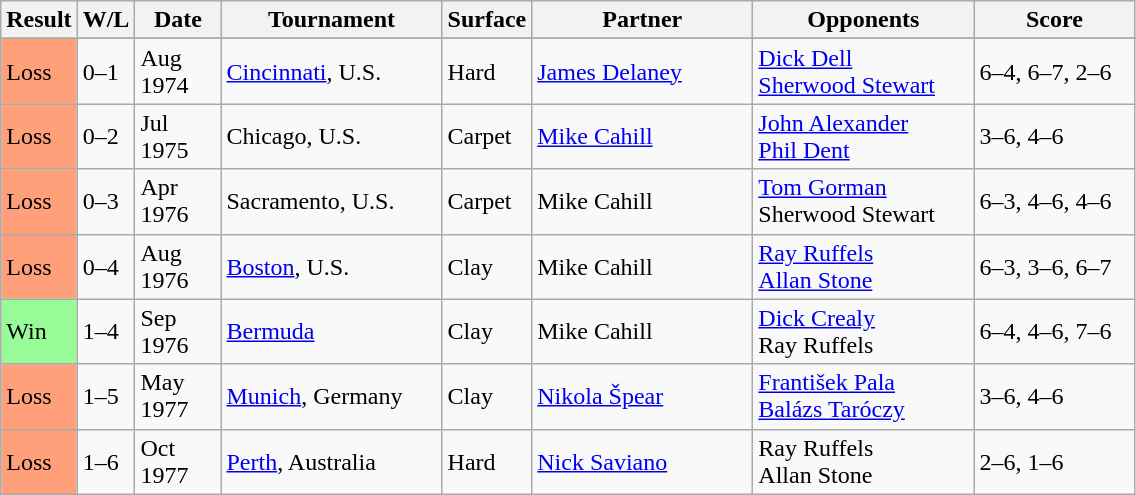<table class="sortable wikitable">
<tr>
<th style="width:40px">Result</th>
<th style="width:30px" class="unsortable">W/L</th>
<th style="width:50px">Date</th>
<th style="width:140px">Tournament</th>
<th style="width:50px">Surface</th>
<th style="width:140px">Partner</th>
<th style="width:140px">Opponents</th>
<th style="width:100px" class="unsortable">Score</th>
</tr>
<tr>
</tr>
<tr>
<td style="background:#ffa07a;">Loss</td>
<td>0–1</td>
<td>Aug 1974</td>
<td><a href='#'>Cincinnati</a>, U.S.</td>
<td>Hard</td>
<td> <a href='#'>James Delaney</a></td>
<td> <a href='#'>Dick Dell</a> <br>  <a href='#'>Sherwood Stewart</a></td>
<td>6–4, 6–7, 2–6</td>
</tr>
<tr>
<td style="background:#ffa07a;">Loss</td>
<td>0–2</td>
<td>Jul 1975</td>
<td>Chicago, U.S.</td>
<td>Carpet</td>
<td> <a href='#'>Mike Cahill</a></td>
<td> <a href='#'>John Alexander</a> <br>  <a href='#'>Phil Dent</a></td>
<td>3–6, 4–6</td>
</tr>
<tr>
<td style="background:#ffa07a;">Loss</td>
<td>0–3</td>
<td>Apr 1976</td>
<td>Sacramento, U.S.</td>
<td>Carpet</td>
<td> Mike Cahill</td>
<td> <a href='#'>Tom Gorman</a> <br>  Sherwood Stewart</td>
<td>6–3, 4–6, 4–6</td>
</tr>
<tr>
<td style="background:#ffa07a;">Loss</td>
<td>0–4</td>
<td>Aug 1976</td>
<td><a href='#'>Boston</a>, U.S.</td>
<td>Clay</td>
<td> Mike Cahill</td>
<td> <a href='#'>Ray Ruffels</a> <br>  <a href='#'>Allan Stone</a></td>
<td>6–3, 3–6, 6–7</td>
</tr>
<tr>
<td style="background:#98fb98;">Win</td>
<td>1–4</td>
<td>Sep 1976</td>
<td><a href='#'>Bermuda</a></td>
<td>Clay</td>
<td> Mike Cahill</td>
<td> <a href='#'>Dick Crealy</a> <br>  Ray Ruffels</td>
<td>6–4, 4–6, 7–6</td>
</tr>
<tr>
<td style="background:#ffa07a;">Loss</td>
<td>1–5</td>
<td>May 1977</td>
<td><a href='#'>Munich</a>, Germany</td>
<td>Clay</td>
<td> <a href='#'>Nikola Špear</a></td>
<td> <a href='#'>František Pala</a> <br>  <a href='#'>Balázs Taróczy</a></td>
<td>3–6, 4–6</td>
</tr>
<tr>
<td style="background:#ffa07a;">Loss</td>
<td>1–6</td>
<td>Oct 1977</td>
<td><a href='#'>Perth</a>, Australia</td>
<td>Hard</td>
<td> <a href='#'>Nick Saviano</a></td>
<td> Ray Ruffels <br>  Allan Stone</td>
<td>2–6, 1–6</td>
</tr>
</table>
